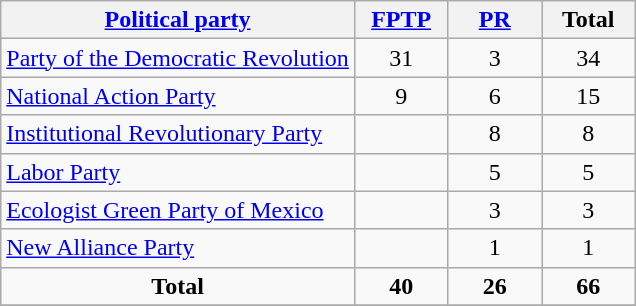<table class="wikitable">
<tr>
<th><a href='#'>Political party</a></th>
<th width="55pt"><a href='#'>FPTP</a></th>
<th width="55pt"><a href='#'>PR</a></th>
<th width="55pt">Total</th>
</tr>
<tr>
<td align="left"> <a href='#'>Party of the Democratic Revolution</a></td>
<td align="center">31</td>
<td align="center">3</td>
<td align="center">34</td>
</tr>
<tr>
<td align="left"> <a href='#'>National Action Party</a></td>
<td align="center">9</td>
<td align="center">6</td>
<td align="center">15</td>
</tr>
<tr>
<td align="left"> <a href='#'>Institutional Revolutionary Party</a></td>
<td align="center"></td>
<td align="center">8</td>
<td align="center">8</td>
</tr>
<tr>
<td align="left"> <a href='#'>Labor Party</a></td>
<td align="center"></td>
<td align="center">5</td>
<td align="center">5</td>
</tr>
<tr>
<td align="left"> <a href='#'>Ecologist Green Party of Mexico</a></td>
<td align="center"></td>
<td align="center">3</td>
<td align="center">3</td>
</tr>
<tr>
<td align="left"> <a href='#'>New Alliance Party</a></td>
<td align="center"></td>
<td align="center">1</td>
<td align="center">1</td>
</tr>
<tr>
<td align="center"><strong>Total</strong></td>
<td align="center"><strong>40</strong></td>
<td align="center"><strong>26</strong></td>
<td align="center"><strong>66</strong></td>
</tr>
<tr>
</tr>
</table>
